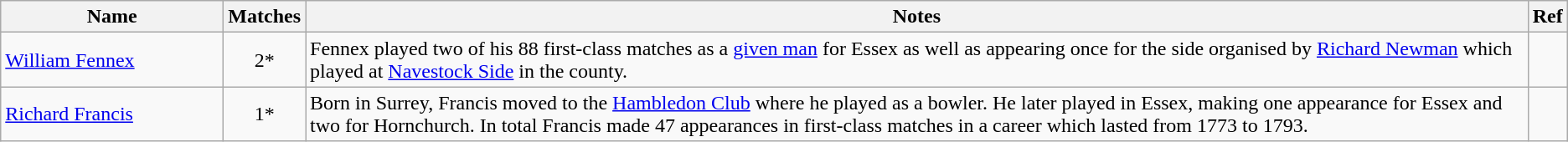<table class="wikitable">
<tr>
<th style="width:170px">Name</th>
<th>Matches</th>
<th>Notes</th>
<th>Ref</th>
</tr>
<tr>
<td><a href='#'>William Fennex</a></td>
<td align=center>2*</td>
<td>Fennex played two of his 88 first-class matches as a <a href='#'>given man</a> for Essex as well as appearing once for the side organised by <a href='#'>Richard Newman</a> which played at <a href='#'>Navestock Side</a> in the county.</td>
<td></td>
</tr>
<tr>
<td><a href='#'>Richard Francis</a></td>
<td align=center>1*</td>
<td>Born in Surrey, Francis moved to the <a href='#'>Hambledon Club</a> where he played as a bowler. He later played in Essex, making one appearance for Essex and two for Hornchurch. In total Francis made 47 appearances in first-class matches in a career which lasted from 1773 to 1793.</td>
<td></td>
</tr>
</table>
